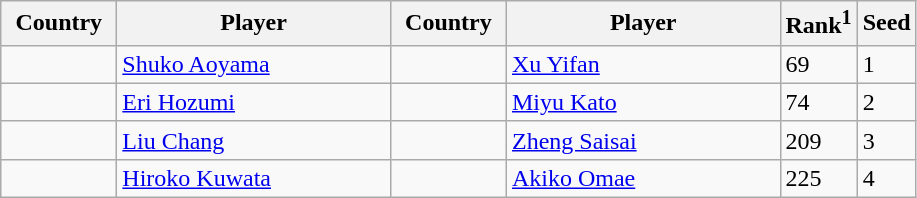<table class="sortable wikitable">
<tr>
<th width="70">Country</th>
<th width="175">Player</th>
<th width="70">Country</th>
<th width="175">Player</th>
<th>Rank<sup>1</sup></th>
<th>Seed</th>
</tr>
<tr>
<td></td>
<td><a href='#'>Shuko Aoyama</a></td>
<td></td>
<td><a href='#'>Xu Yifan</a></td>
<td>69</td>
<td>1</td>
</tr>
<tr>
<td></td>
<td><a href='#'>Eri Hozumi</a></td>
<td></td>
<td><a href='#'>Miyu Kato</a></td>
<td>74</td>
<td>2</td>
</tr>
<tr>
<td></td>
<td><a href='#'>Liu Chang</a></td>
<td></td>
<td><a href='#'>Zheng Saisai</a></td>
<td>209</td>
<td>3</td>
</tr>
<tr>
<td></td>
<td><a href='#'>Hiroko Kuwata</a></td>
<td></td>
<td><a href='#'>Akiko Omae</a></td>
<td>225</td>
<td>4</td>
</tr>
</table>
